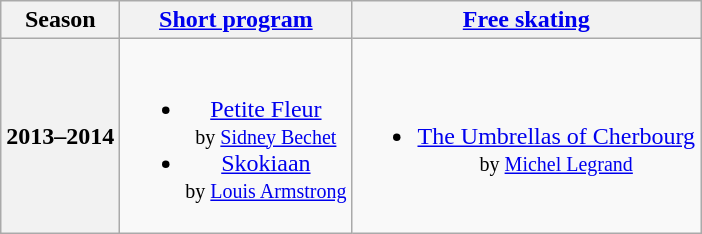<table class="wikitable" style="text-align:center">
<tr>
<th>Season</th>
<th><a href='#'>Short program</a></th>
<th><a href='#'>Free skating</a></th>
</tr>
<tr>
<th>2013–2014 <br> </th>
<td><br><ul><li><a href='#'>Petite Fleur</a> <br><small> by <a href='#'>Sidney Bechet</a> </small></li><li><a href='#'>Skokiaan</a> <br><small> by <a href='#'>Louis Armstrong</a> </small></li></ul></td>
<td><br><ul><li><a href='#'>The Umbrellas of Cherbourg</a> <br><small> by <a href='#'>Michel Legrand</a> </small></li></ul></td>
</tr>
</table>
